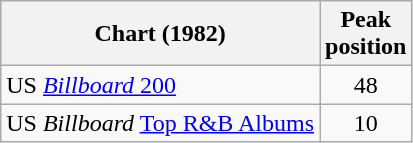<table class="wikitable">
<tr>
<th>Chart (1982)</th>
<th>Peak<br>position</th>
</tr>
<tr>
<td>US <a href='#'><em>Billboard</em> 200</a></td>
<td align="center">48</td>
</tr>
<tr>
<td>US <em>Billboard</em> <a href='#'>Top R&B Albums</a></td>
<td align="center">10</td>
</tr>
</table>
